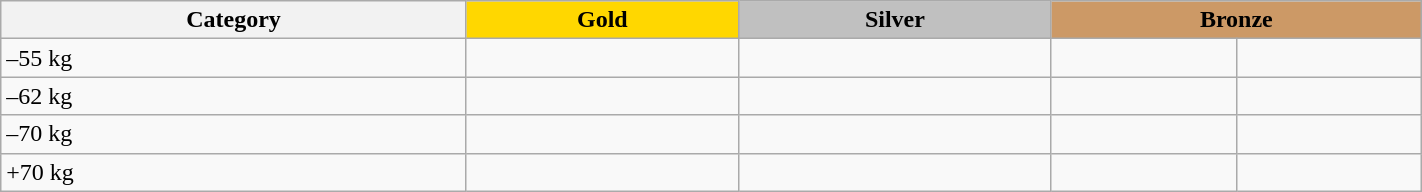<table class=wikitable  width=75%>
<tr>
<th>Category</th>
<th style="background: gold">Gold</th>
<th style="background: silver">Silver</th>
<th style="background: #cc9966" colspan=2>Bronze</th>
</tr>
<tr>
<td>–55 kg</td>
<td></td>
<td></td>
<td></td>
<td></td>
</tr>
<tr>
<td>–62 kg</td>
<td></td>
<td></td>
<td></td>
<td></td>
</tr>
<tr>
<td>–70 kg</td>
<td></td>
<td></td>
<td></td>
<td></td>
</tr>
<tr>
<td>+70 kg</td>
<td></td>
<td></td>
<td></td>
<td></td>
</tr>
</table>
